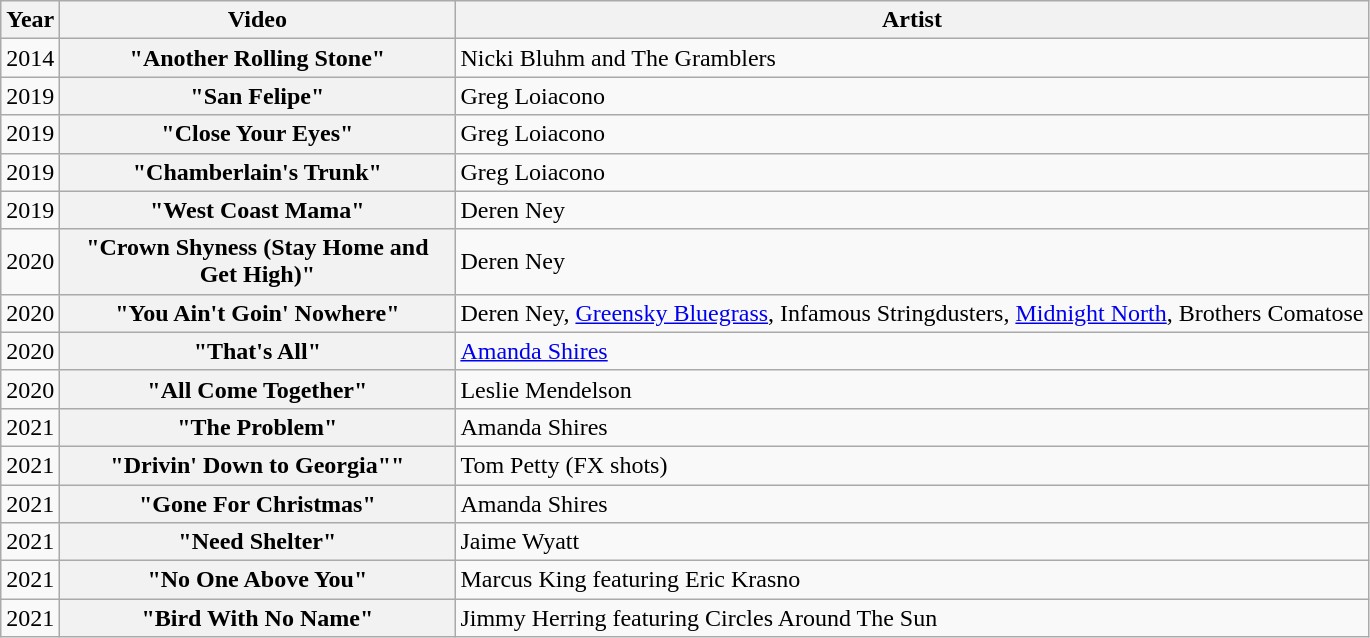<table class="wikitable plainrowheaders">
<tr>
<th>Year</th>
<th style="width:16em;">Video</th>
<th>Artist</th>
</tr>
<tr>
<td>2014</td>
<th scope="row">"Another Rolling Stone"</th>
<td>Nicki Bluhm and The Gramblers</td>
</tr>
<tr>
<td>2019</td>
<th scope="row">"San Felipe"</th>
<td>Greg Loiacono</td>
</tr>
<tr>
<td>2019</td>
<th scope="row">"Close Your Eyes"</th>
<td>Greg Loiacono</td>
</tr>
<tr>
<td>2019</td>
<th scope="row">"Chamberlain's Trunk"</th>
<td>Greg Loiacono</td>
</tr>
<tr>
<td>2019</td>
<th scope="row">"West Coast Mama"</th>
<td>Deren Ney</td>
</tr>
<tr>
<td>2020</td>
<th scope="row">"Crown Shyness (Stay Home and Get High)"</th>
<td>Deren Ney</td>
</tr>
<tr>
<td>2020</td>
<th scope="row">"You Ain't Goin' Nowhere"</th>
<td>Deren Ney, <a href='#'>Greensky Bluegrass</a>, Infamous Stringdusters, <a href='#'>Midnight North</a>, Brothers Comatose</td>
</tr>
<tr>
<td>2020</td>
<th scope="row">"That's All"</th>
<td><a href='#'>Amanda Shires</a></td>
</tr>
<tr>
<td>2020</td>
<th scope="row">"All Come Together"</th>
<td>Leslie Mendelson</td>
</tr>
<tr>
<td>2021</td>
<th scope="row">"The Problem"</th>
<td>Amanda Shires</td>
</tr>
<tr>
<td>2021</td>
<th scope="row">"Drivin' Down to Georgia""</th>
<td>Tom Petty (FX shots)</td>
</tr>
<tr>
<td>2021</td>
<th scope="row">"Gone For Christmas"</th>
<td>Amanda Shires</td>
</tr>
<tr>
<td>2021</td>
<th scope="row">"Need Shelter"</th>
<td>Jaime Wyatt</td>
</tr>
<tr>
<td>2021</td>
<th scope="row">"No One Above You"</th>
<td>Marcus King featuring Eric Krasno</td>
</tr>
<tr>
<td>2021</td>
<th scope="row">"Bird With No Name"</th>
<td>Jimmy Herring featuring Circles Around The Sun</td>
</tr>
</table>
